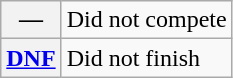<table class="wikitable">
<tr>
<th scope="row">—</th>
<td>Did not compete</td>
</tr>
<tr>
<th scope="row"><a href='#'>DNF</a></th>
<td>Did not finish</td>
</tr>
</table>
